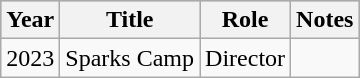<table class="wikitable">
<tr style="background:#B0C4DE;">
<th>Year</th>
<th>Title</th>
<th>Role</th>
<th>Notes</th>
</tr>
<tr>
<td>2023</td>
<td>Sparks Camp</td>
<td>Director</td>
<td></td>
</tr>
</table>
